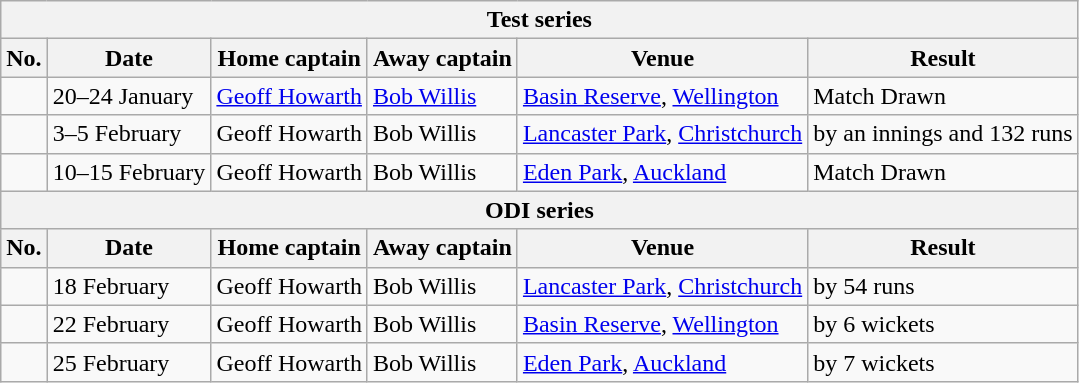<table class="wikitable">
<tr>
<th colspan="9">Test series</th>
</tr>
<tr>
<th>No.</th>
<th>Date</th>
<th>Home captain</th>
<th>Away captain</th>
<th>Venue</th>
<th>Result</th>
</tr>
<tr>
<td></td>
<td>20–24 January</td>
<td><a href='#'>Geoff Howarth</a></td>
<td><a href='#'>Bob Willis</a></td>
<td><a href='#'>Basin Reserve</a>, <a href='#'>Wellington</a></td>
<td>Match Drawn</td>
</tr>
<tr>
<td></td>
<td>3–5 February</td>
<td>Geoff Howarth</td>
<td>Bob Willis</td>
<td><a href='#'>Lancaster Park</a>, <a href='#'>Christchurch</a></td>
<td> by an innings and 132 runs</td>
</tr>
<tr>
<td></td>
<td>10–15 February</td>
<td>Geoff Howarth</td>
<td>Bob Willis</td>
<td><a href='#'>Eden Park</a>, <a href='#'>Auckland</a></td>
<td>Match Drawn</td>
</tr>
<tr>
<th colspan="9">ODI series</th>
</tr>
<tr>
<th>No.</th>
<th>Date</th>
<th>Home captain</th>
<th>Away captain</th>
<th>Venue</th>
<th>Result</th>
</tr>
<tr>
<td></td>
<td>18 February</td>
<td>Geoff Howarth</td>
<td>Bob Willis</td>
<td><a href='#'>Lancaster Park</a>, <a href='#'>Christchurch</a></td>
<td> by 54 runs</td>
</tr>
<tr>
<td></td>
<td>22 February</td>
<td>Geoff Howarth</td>
<td>Bob Willis</td>
<td><a href='#'>Basin Reserve</a>, <a href='#'>Wellington</a></td>
<td> by 6 wickets</td>
</tr>
<tr>
<td></td>
<td>25 February</td>
<td>Geoff Howarth</td>
<td>Bob Willis</td>
<td><a href='#'>Eden Park</a>, <a href='#'>Auckland</a></td>
<td> by 7 wickets</td>
</tr>
</table>
